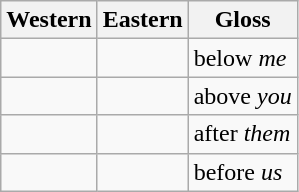<table class="wikitable">
<tr>
<th>Western</th>
<th>Eastern</th>
<th>Gloss</th>
</tr>
<tr>
<td></td>
<td></td>
<td>below <em>me</em></td>
</tr>
<tr>
<td></td>
<td></td>
<td>above <em>you</em></td>
</tr>
<tr>
<td></td>
<td></td>
<td>after <em>them</em></td>
</tr>
<tr>
<td></td>
<td></td>
<td>before <em>us</em></td>
</tr>
</table>
